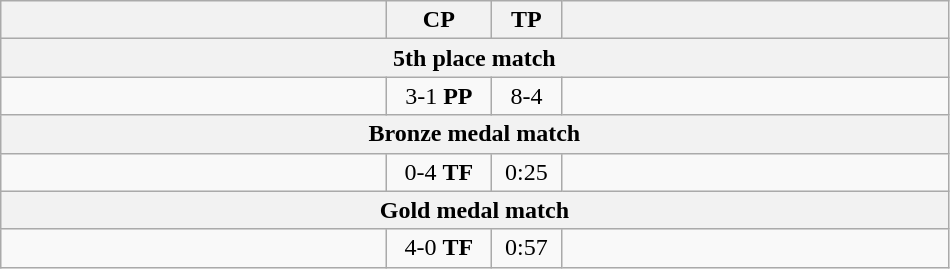<table class="wikitable" style="text-align: center;" |>
<tr>
<th width="250"></th>
<th width="62">CP</th>
<th width="40">TP</th>
<th width="250"></th>
</tr>
<tr>
<th colspan="5">5th place match</th>
</tr>
<tr>
<td style="text-align:left;"><strong></strong></td>
<td>3-1 <strong>PP</strong></td>
<td>8-4</td>
<td style="text-align:left;"></td>
</tr>
<tr>
<th colspan="5">Bronze medal match</th>
</tr>
<tr>
<td style="text-align:left;"></td>
<td>0-4 <strong>TF</strong></td>
<td>0:25</td>
<td style="text-align:left;"><strong></strong></td>
</tr>
<tr>
<th colspan="5">Gold medal match</th>
</tr>
<tr>
<td style="text-align:left;"><strong></strong></td>
<td>4-0 <strong>TF</strong></td>
<td>0:57</td>
<td style="text-align:left;"></td>
</tr>
</table>
